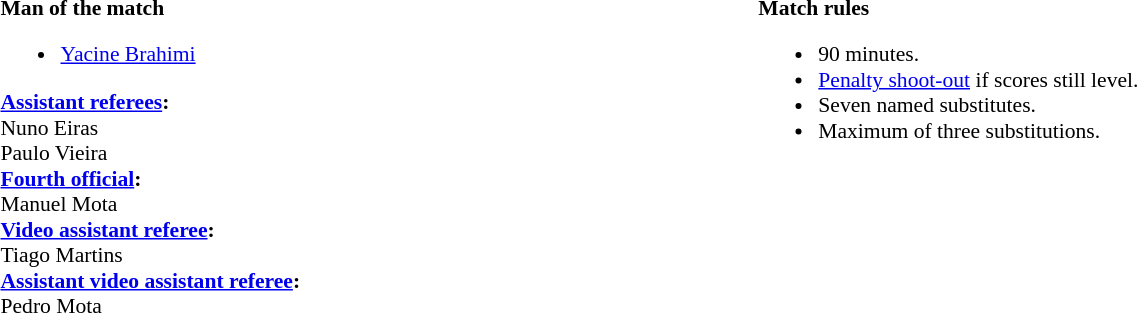<table style="width:100%; font-size:90%">
<tr>
<td><br><strong>Man of the match</strong><ul><li> <a href='#'>Yacine Brahimi</a></li></ul><strong><a href='#'>Assistant referees</a>:</strong>
<br>Nuno Eiras
<br>Paulo Vieira
<br><strong><a href='#'>Fourth official</a>:</strong>
<br>Manuel Mota
<br><strong><a href='#'>Video assistant referee</a>:</strong>
<br>Tiago Martins
<br><strong><a href='#'>Assistant video assistant referee</a>:</strong>
<br>Pedro Mota</td>
<td style="width:60%; vertical-align:top"><br><strong>Match rules</strong><ul><li>90 minutes.</li><li><a href='#'>Penalty shoot-out</a> if scores still level.</li><li>Seven named substitutes.</li><li>Maximum of three substitutions.</li></ul></td>
</tr>
</table>
